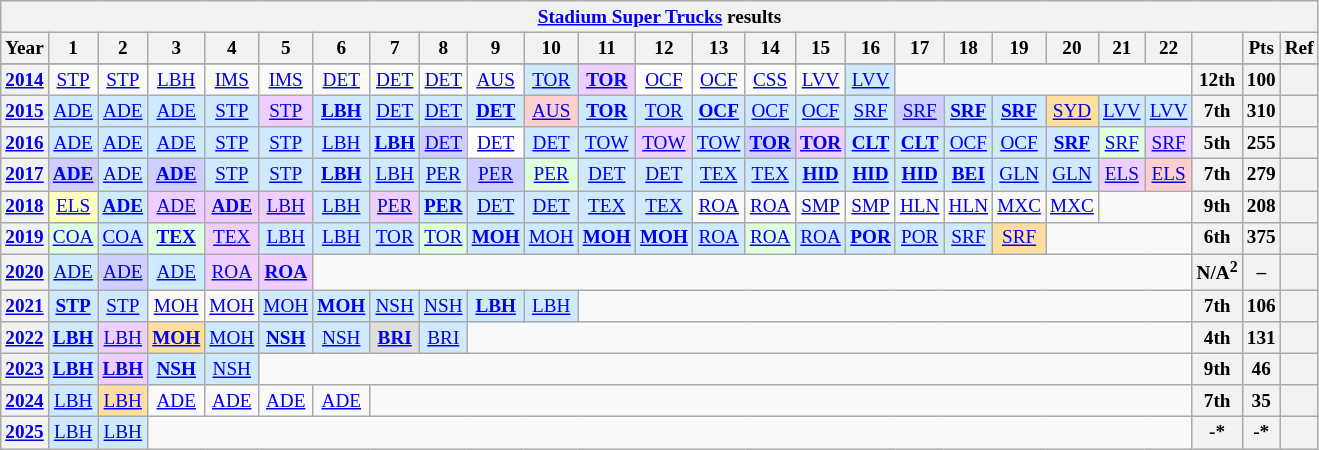<table class="wikitable" style="text-align:center; font-size:80%">
<tr>
<th colspan=45><a href='#'>Stadium Super Trucks</a> results</th>
</tr>
<tr>
<th>Year</th>
<th>1</th>
<th>2</th>
<th>3</th>
<th>4</th>
<th>5</th>
<th>6</th>
<th>7</th>
<th>8</th>
<th>9</th>
<th>10</th>
<th>11</th>
<th>12</th>
<th>13</th>
<th>14</th>
<th>15</th>
<th>16</th>
<th>17</th>
<th>18</th>
<th>19</th>
<th>20</th>
<th>21</th>
<th>22</th>
<th></th>
<th>Pts</th>
<th>Ref</th>
</tr>
<tr>
</tr>
<tr>
<th><a href='#'>2014</a></th>
<td><a href='#'>STP</a></td>
<td><a href='#'>STP</a></td>
<td><a href='#'>LBH</a></td>
<td><a href='#'>IMS</a></td>
<td><a href='#'>IMS</a></td>
<td><a href='#'>DET</a></td>
<td><a href='#'>DET</a></td>
<td><a href='#'>DET</a></td>
<td><a href='#'>AUS</a></td>
<td style="background:#CFEAFF;"><a href='#'>TOR</a><br></td>
<td style="background:#EFCFFF;"><strong><a href='#'>TOR</a></strong><br></td>
<td style="background:#FFFFFF;"><a href='#'>OCF</a><br></td>
<td><a href='#'>OCF</a></td>
<td><a href='#'>CSS</a></td>
<td><a href='#'>LVV</a><br></td>
<td style="background:#CFEAFF;"><a href='#'>LVV</a><br></td>
<td colspan=6></td>
<th>12th</th>
<th>100</th>
<th></th>
</tr>
<tr>
<th><a href='#'>2015</a></th>
<td style="background:#CFEAFF;"><a href='#'>ADE</a><br></td>
<td style="background:#CFEAFF;"><a href='#'>ADE</a><br></td>
<td style="background:#CFEAFF;"><a href='#'>ADE</a><br></td>
<td style="background:#CFEAFF;"><a href='#'>STP</a><br></td>
<td style="background:#EFCFFF;"><a href='#'>STP</a><br></td>
<td style="background:#CFEAFF;"><strong><a href='#'>LBH</a></strong><br></td>
<td style="background:#CFEAFF;"><a href='#'>DET</a><br></td>
<td style="background:#CFEAFF;"><a href='#'>DET</a><br></td>
<td style="background:#CFEAFF;"><strong><a href='#'>DET</a></strong><br></td>
<td style="background:#FFCFCF;"><a href='#'>AUS</a><br></td>
<td style="background:#CFEAFF;"><strong><a href='#'>TOR</a></strong><br></td>
<td style="background:#CFEAFF;"><a href='#'>TOR</a><br></td>
<td style="background:#CFEAFF;"><strong><a href='#'>OCF</a></strong><br></td>
<td style="background:#CFEAFF;"><a href='#'>OCF</a><br></td>
<td style="background:#CFEAFF;"><a href='#'>OCF</a><br></td>
<td style="background:#CFEAFF;"><a href='#'>SRF</a><br></td>
<td style="background:#CFCFFF;"><a href='#'>SRF</a><br></td>
<td style="background:#CFEAFF;"><strong><a href='#'>SRF</a></strong><br></td>
<td style="background:#CFEAFF;"><strong><a href='#'>SRF</a></strong><br></td>
<td style="background:#FFDF9F;"><a href='#'>SYD</a><br></td>
<td style="background:#CFEAFF;"><a href='#'>LVV</a><br></td>
<td style="background:#CFEAFF;"><a href='#'>LVV</a><br></td>
<th>7th</th>
<th>310</th>
<th></th>
</tr>
<tr>
<th><a href='#'>2016</a></th>
<td style="background:#CFEAFF;"><a href='#'>ADE</a><br></td>
<td style="background:#CFEAFF;"><a href='#'>ADE</a><br></td>
<td style="background:#CFEAFF;"><a href='#'>ADE</a><br></td>
<td style="background:#CFEAFF;"><a href='#'>STP</a><br></td>
<td style="background:#CFEAFF;"><a href='#'>STP</a><br></td>
<td style="background:#CFEAFF;"><a href='#'>LBH</a><br></td>
<td style="background:#CFEAFF;"><strong><a href='#'>LBH</a></strong><br></td>
<td style="background:#CFCFFF;"><a href='#'>DET</a><br></td>
<td style="background:#FFFFFF;"><a href='#'>DET</a><br></td>
<td style="background:#CFEAFF;"><a href='#'>DET</a><br></td>
<td style="background:#CFEAFF;"><a href='#'>TOW</a><br></td>
<td style="background:#EFCFFF;"><a href='#'>TOW</a><br></td>
<td style="background:#CFEAFF;"><a href='#'>TOW</a><br></td>
<td style="background:#CFCFFF;"><strong><a href='#'>TOR</a></strong><br></td>
<td style="background:#EFCFFF;"><strong><a href='#'>TOR</a></strong><br></td>
<td style="background:#CFEAFF;"><strong><a href='#'>CLT</a></strong><br></td>
<td style="background:#CFEAFF;"><strong><a href='#'>CLT</a></strong><br></td>
<td style="background:#CFEAFF;"><a href='#'>OCF</a><br></td>
<td style="background:#CFEAFF;"><a href='#'>OCF</a><br></td>
<td style="background:#CFEAFF;"><strong><a href='#'>SRF</a></strong><br></td>
<td style="background:#DFFFDF;"><a href='#'>SRF</a><br></td>
<td style="background:#EFCFFF;"><a href='#'>SRF</a><br></td>
<th>5th</th>
<th>255</th>
<th></th>
</tr>
<tr>
<th><a href='#'>2017</a></th>
<td style="background:#CFCFFF;"><strong><a href='#'>ADE</a></strong><br></td>
<td style="background:#CFEAFF;"><a href='#'>ADE</a><br></td>
<td style="background:#CFCFFF;"><strong><a href='#'>ADE</a></strong><br></td>
<td style="background:#CFEAFF;"><a href='#'>STP</a><br></td>
<td style="background:#CFEAFF;"><a href='#'>STP</a><br></td>
<td style="background:#CFEAFF;"><strong><a href='#'>LBH</a></strong><br></td>
<td style="background:#CFEAFF;"><a href='#'>LBH</a><br></td>
<td style="background:#CFEAFF;"><a href='#'>PER</a><br></td>
<td style="background:#CFCFFF;"><a href='#'>PER</a><br></td>
<td style="background:#DFFFDF;"><a href='#'>PER</a><br></td>
<td style="background:#CFEAFF;"><a href='#'>DET</a><br></td>
<td style="background:#CFEAFF;"><a href='#'>DET</a><br></td>
<td style="background:#CFEAFF;"><a href='#'>TEX</a><br></td>
<td style="background:#CFEAFF;"><a href='#'>TEX</a><br></td>
<td style="background:#CFEAFF;"><strong><a href='#'>HID</a></strong><br></td>
<td style="background:#CFEAFF;"><strong><a href='#'>HID</a></strong><br></td>
<td style="background:#CFEAFF;"><strong><a href='#'>HID</a></strong><br></td>
<td style="background:#CFEAFF;"><strong><a href='#'>BEI</a></strong><br></td>
<td style="background:#CFEAFF;"><a href='#'>GLN</a><br></td>
<td style="background:#CFEAFF;"><a href='#'>GLN</a><br></td>
<td style="background:#EFCFFF;"><a href='#'>ELS</a><br></td>
<td style="background:#FFCFCF;"><a href='#'>ELS</a><br></td>
<th>7th</th>
<th>279</th>
<th></th>
</tr>
<tr>
<th><a href='#'>2018</a></th>
<td style="background:#FFFFBF;"><a href='#'>ELS</a><br></td>
<td style="background:#CFEAFF;"><strong><a href='#'>ADE</a></strong><br></td>
<td style="background:#EFCFFF;"><a href='#'>ADE</a><br></td>
<td style="background:#EFCFFF;"><strong><a href='#'>ADE</a></strong><br></td>
<td style="background:#EFCFFF;"><a href='#'>LBH</a><br></td>
<td style="background:#CFEAFF;"><a href='#'>LBH</a><br></td>
<td style="background:#EFCFFF;"><a href='#'>PER</a><br></td>
<td style="background:#CFEAFF;"><strong><a href='#'>PER</a></strong><br></td>
<td style="background:#CFEAFF;"><a href='#'>DET</a><br></td>
<td style="background:#CFEAFF;"><a href='#'>DET</a><br></td>
<td style="background:#CFEAFF;"><a href='#'>TEX</a><br></td>
<td style="background:#CFEAFF;"><a href='#'>TEX</a><br></td>
<td><a href='#'>ROA</a><br></td>
<td><a href='#'>ROA</a><br></td>
<td><a href='#'>SMP</a></td>
<td><a href='#'>SMP</a></td>
<td><a href='#'>HLN</a></td>
<td><a href='#'>HLN</a></td>
<td><a href='#'>MXC</a></td>
<td><a href='#'>MXC</a></td>
<td colspan=2></td>
<th>9th</th>
<th>208</th>
<th></th>
</tr>
<tr>
<th><a href='#'>2019</a></th>
<td style="background:#DFFFDF;"><a href='#'>COA</a><br></td>
<td style="background:#CFEAFF;"><a href='#'>COA</a><br></td>
<td style="background:#DFFFDF;"><strong><a href='#'>TEX</a></strong><br></td>
<td style="background:#EFCFFF;"><a href='#'>TEX</a><br></td>
<td style="background:#CFEAFF;"><a href='#'>LBH</a><br></td>
<td style="background:#CFEAFF;"><a href='#'>LBH</a><br></td>
<td style="background:#CFEAFF;"><a href='#'>TOR</a><br></td>
<td style="background:#DFFFDF;"><a href='#'>TOR</a><br></td>
<td style="background:#CFEAFF;"><strong><a href='#'>MOH</a></strong><br></td>
<td style="background:#CFEAFF;"><a href='#'>MOH</a><br></td>
<td style="background:#CFEAFF;"><strong><a href='#'>MOH</a></strong><br></td>
<td style="background:#CFEAFF;"><strong><a href='#'>MOH</a></strong><br></td>
<td style="background:#CFEAFF;"><a href='#'>ROA</a><br></td>
<td style="background:#DFFFDF;"><a href='#'>ROA</a><br></td>
<td style="background:#CFEAFF;"><a href='#'>ROA</a><br></td>
<td style="background:#CFEAFF;"><strong><a href='#'>POR</a></strong><br></td>
<td style="background:#CFEAFF;"><a href='#'>POR</a><br></td>
<td style="background:#CFEAFF;"><a href='#'>SRF</a><br></td>
<td style="background:#FFDF9F;"><a href='#'>SRF</a><br></td>
<td colspan=3></td>
<th>6th</th>
<th>375</th>
<th></th>
</tr>
<tr>
<th><a href='#'>2020</a></th>
<td style="background:#CFEAFF;"><a href='#'>ADE</a><br></td>
<td style="background:#CFCFFF;"><a href='#'>ADE</a><br></td>
<td style="background:#CFEAFF;"><a href='#'>ADE</a><br></td>
<td style="background:#EFCFFF;"><a href='#'>ROA</a><br></td>
<td style="background:#EFCFFF;"><strong><a href='#'>ROA</a></strong><br></td>
<td colspan=17></td>
<th>N/A<sup>2</sup></th>
<th>–</th>
<th></th>
</tr>
<tr>
<th><a href='#'>2021</a></th>
<td style="background:#CFEAFF;"><strong><a href='#'>STP</a></strong><br></td>
<td style="background:#CFEAFF;"><a href='#'>STP</a><br></td>
<td><a href='#'>MOH</a></td>
<td><a href='#'>MOH</a></td>
<td style="background:#CFEAFF;"><a href='#'>MOH</a><br></td>
<td style="background:#CFEAFF;"><strong><a href='#'>MOH</a></strong><br></td>
<td style="background:#CFEAFF;"><a href='#'>NSH</a><br></td>
<td style="background:#CFEAFF;"><a href='#'>NSH</a><br></td>
<td style="background:#CFEAFF;"><strong><a href='#'>LBH</a></strong><br></td>
<td style="background:#CFEAFF;"><a href='#'>LBH</a><br></td>
<td colspan=12></td>
<th>7th</th>
<th>106</th>
<th></th>
</tr>
<tr>
<th><a href='#'>2022</a></th>
<td style="background:#CFEAFF;"><strong><a href='#'>LBH</a></strong><br></td>
<td style="background:#EFCFFF;"><a href='#'>LBH</a><br></td>
<td style="background:#FFDF9F;"><strong><a href='#'>MOH</a></strong><br></td>
<td style="background:#CFEAFF;"><a href='#'>MOH</a><br></td>
<td style="background:#CFEAFF;"><strong><a href='#'>NSH</a></strong><br></td>
<td style="background:#CFEAFF;"><a href='#'>NSH</a><br></td>
<td style="background:#DFDFDF;"><strong><a href='#'>BRI</a></strong><br></td>
<td style="background:#CFEAFF;"><a href='#'>BRI</a><br></td>
<td colspan=14></td>
<th>4th</th>
<th>131</th>
<th></th>
</tr>
<tr>
<th><a href='#'>2023</a></th>
<td style="background:#CFEAFF;"><strong><a href='#'>LBH</a></strong><br></td>
<td style="background:#EFCFFF;"><strong><a href='#'>LBH</a></strong><br></td>
<td style="background:#CFEAFF;"><strong><a href='#'>NSH</a></strong><br></td>
<td style="background:#CFEAFF;"><a href='#'>NSH</a><br></td>
<td colspan=18></td>
<th>9th</th>
<th>46</th>
<th></th>
</tr>
<tr>
<th><a href='#'>2024</a></th>
<td style="background:#CFEAFF;"><a href='#'>LBH</a><br></td>
<td style="background:#FFDF9F;"><a href='#'>LBH</a><br></td>
<td><a href='#'>ADE</a></td>
<td><a href='#'>ADE</a></td>
<td><a href='#'>ADE</a></td>
<td><a href='#'>ADE</a></td>
<td colspan=16></td>
<th>7th</th>
<th>35</th>
<th></th>
</tr>
<tr>
<th><a href='#'>2025</a></th>
<td style="background:#CFEAFF;"><a href='#'>LBH</a><br></td>
<td style="background:#CFEAFF;"><a href='#'>LBH</a><br></td>
<td colspan=20></td>
<th>-*</th>
<th>-*</th>
<th></th>
</tr>
</table>
